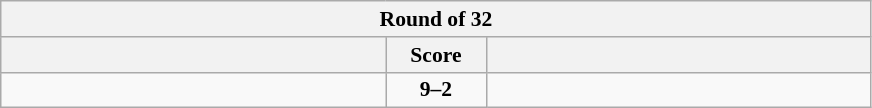<table class="wikitable" style="text-align: center; font-size:90% ">
<tr>
<th colspan=3>Round of 32</th>
</tr>
<tr>
<th align="right" width="250"></th>
<th width="60">Score</th>
<th align="left" width="250"></th>
</tr>
<tr>
<td align=left><strong></strong></td>
<td align=center><strong>9–2</strong></td>
<td align=left></td>
</tr>
</table>
